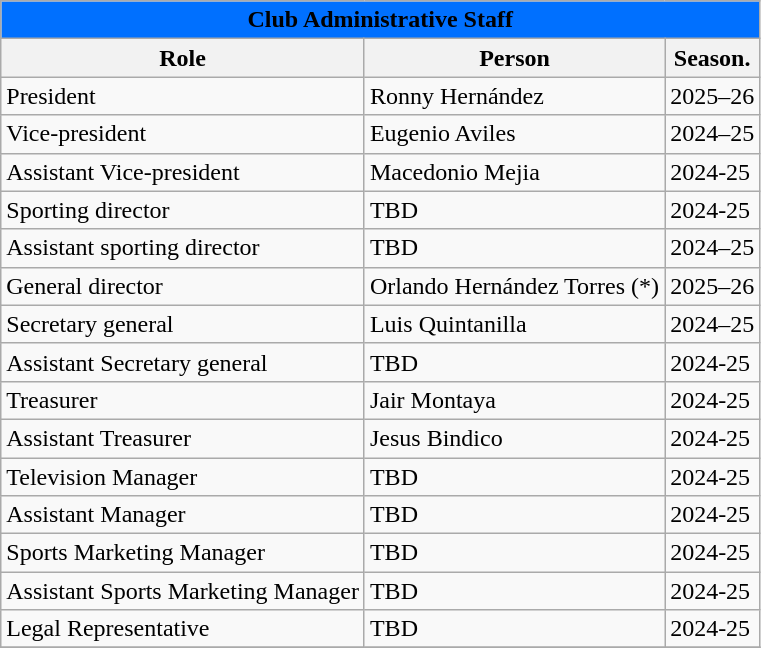<table class="wikitable" style="text-align:left;">
<tr>
<th colspan=3 style="background:#0070FF"><span>Club Administrative Staff</span></th>
</tr>
<tr>
<th>Role</th>
<th>Person</th>
<th>Season.</th>
</tr>
<tr>
<td>President</td>
<td> Ronny Hernández</td>
<td>2025–26</td>
</tr>
<tr>
<td>Vice-president</td>
<td> Eugenio Aviles</td>
<td>2024–25</td>
</tr>
<tr>
<td>Assistant Vice-president</td>
<td> Macedonio Mejia</td>
<td>2024-25</td>
</tr>
<tr>
<td>Sporting director</td>
<td> TBD</td>
<td>2024-25</td>
</tr>
<tr>
<td>Assistant sporting director</td>
<td> TBD</td>
<td>2024–25</td>
</tr>
<tr>
<td>General director</td>
<td> Orlando Hernández Torres (*)</td>
<td>2025–26</td>
</tr>
<tr>
<td>Secretary general</td>
<td> Luis Quintanilla</td>
<td>2024–25</td>
</tr>
<tr>
<td>Assistant Secretary general</td>
<td> TBD</td>
<td>2024-25</td>
</tr>
<tr>
<td>Treasurer</td>
<td> Jair Montaya</td>
<td>2024-25</td>
</tr>
<tr>
<td>Assistant Treasurer</td>
<td> Jesus Bindico</td>
<td>2024-25</td>
</tr>
<tr>
<td>Television Manager</td>
<td>  TBD</td>
<td>2024-25</td>
</tr>
<tr>
<td>Assistant Manager</td>
<td>  TBD</td>
<td>2024-25</td>
</tr>
<tr>
<td>Sports Marketing Manager</td>
<td> TBD</td>
<td>2024-25</td>
</tr>
<tr>
<td>Assistant Sports Marketing Manager</td>
<td> TBD</td>
<td>2024-25</td>
</tr>
<tr>
<td>Legal Representative</td>
<td> TBD</td>
<td>2024-25</td>
</tr>
<tr>
</tr>
</table>
